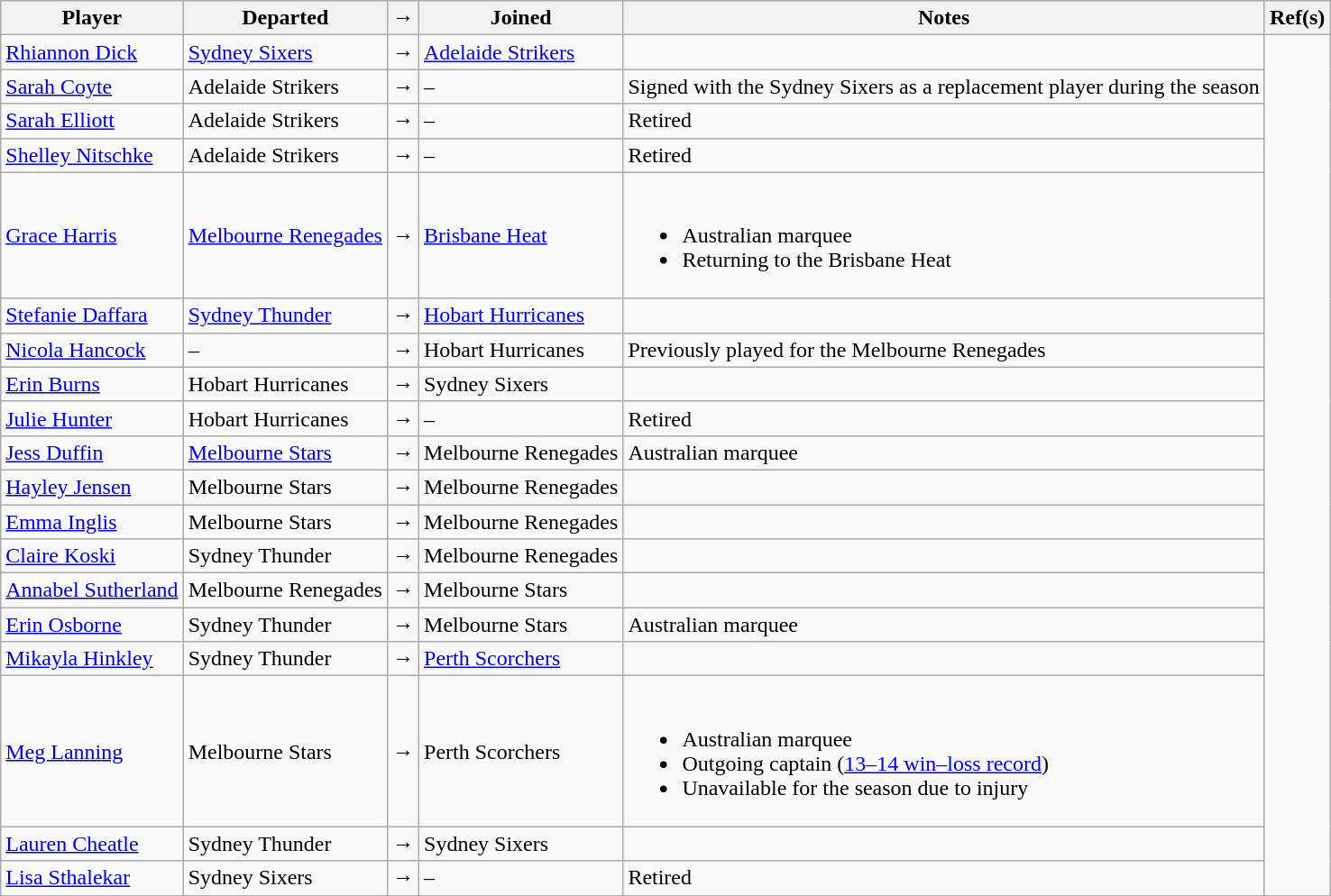<table class="wikitable">
<tr>
<th>Player</th>
<th>Departed</th>
<th>→</th>
<th>Joined</th>
<th>Notes</th>
<th>Ref(s)</th>
</tr>
<tr>
<td><a href='#'>Rhiannon Dick</a></td>
<td><a href='#'>Sydney Sixers</a></td>
<td>→</td>
<td><a href='#'>Adelaide Strikers</a></td>
<td></td>
<td rowspan="19"></td>
</tr>
<tr>
<td><a href='#'>Sarah Coyte</a></td>
<td>Adelaide Strikers</td>
<td>→</td>
<td>–</td>
<td>Signed with the Sydney Sixers as a replacement player during the season</td>
</tr>
<tr>
<td><a href='#'>Sarah Elliott</a></td>
<td>Adelaide Strikers</td>
<td>→</td>
<td>–</td>
<td>Retired</td>
</tr>
<tr>
<td><a href='#'>Shelley Nitschke</a></td>
<td>Adelaide Strikers</td>
<td>→</td>
<td>–</td>
<td>Retired</td>
</tr>
<tr>
<td><a href='#'>Grace Harris</a></td>
<td><a href='#'>Melbourne Renegades</a></td>
<td>→</td>
<td><a href='#'>Brisbane Heat</a></td>
<td><br><ul><li>Australian marquee</li><li>Returning to the Brisbane Heat</li></ul></td>
</tr>
<tr>
<td><a href='#'>Stefanie Daffara</a></td>
<td><a href='#'>Sydney Thunder</a></td>
<td>→</td>
<td><a href='#'>Hobart Hurricanes</a></td>
<td></td>
</tr>
<tr>
<td><a href='#'>Nicola Hancock</a></td>
<td>–</td>
<td>→</td>
<td>Hobart Hurricanes</td>
<td>Previously played for the Melbourne Renegades</td>
</tr>
<tr>
<td><a href='#'>Erin Burns</a></td>
<td>Hobart Hurricanes</td>
<td>→</td>
<td>Sydney Sixers</td>
<td></td>
</tr>
<tr>
<td><a href='#'>Julie Hunter</a></td>
<td>Hobart Hurricanes</td>
<td>→</td>
<td>–</td>
<td>Retired</td>
</tr>
<tr>
<td><a href='#'>Jess Duffin</a></td>
<td><a href='#'>Melbourne Stars</a></td>
<td>→</td>
<td>Melbourne Renegades</td>
<td>Australian marquee</td>
</tr>
<tr>
<td><a href='#'>Hayley Jensen</a></td>
<td>Melbourne Stars</td>
<td>→</td>
<td>Melbourne Renegades</td>
<td></td>
</tr>
<tr>
<td><a href='#'>Emma Inglis</a></td>
<td>Melbourne Stars</td>
<td>→</td>
<td>Melbourne Renegades</td>
<td></td>
</tr>
<tr>
<td><a href='#'>Claire Koski</a></td>
<td>Sydney Thunder</td>
<td>→</td>
<td>Melbourne Renegades</td>
<td></td>
</tr>
<tr>
<td><a href='#'>Annabel Sutherland</a></td>
<td>Melbourne Renegades</td>
<td>→</td>
<td>Melbourne Stars</td>
<td></td>
</tr>
<tr>
<td><a href='#'>Erin Osborne</a></td>
<td>Sydney Thunder</td>
<td>→</td>
<td>Melbourne Stars</td>
<td>Australian marquee</td>
</tr>
<tr>
<td><a href='#'>Mikayla Hinkley</a></td>
<td>Sydney Thunder</td>
<td>→</td>
<td><a href='#'>Perth Scorchers</a></td>
<td></td>
</tr>
<tr>
<td><a href='#'>Meg Lanning</a></td>
<td>Melbourne Stars</td>
<td>→</td>
<td>Perth Scorchers</td>
<td><br><ul><li>Australian marquee</li><li>Outgoing captain (<a href='#'>13–14 win–loss record</a>)</li><li>Unavailable for the season due to injury</li></ul></td>
</tr>
<tr>
<td><a href='#'>Lauren Cheatle</a></td>
<td>Sydney Thunder</td>
<td>→</td>
<td>Sydney Sixers</td>
<td></td>
</tr>
<tr>
<td><a href='#'>Lisa Sthalekar</a></td>
<td>Sydney Sixers</td>
<td>→</td>
<td>–</td>
<td>Retired</td>
</tr>
</table>
